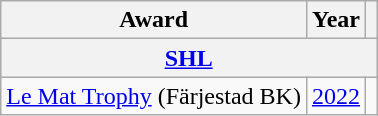<table class="wikitable">
<tr>
<th>Award</th>
<th>Year</th>
<th></th>
</tr>
<tr ALIGN="center" bgcolor="#e0e0e0">
<th colspan="3"><a href='#'>SHL</a></th>
</tr>
<tr>
<td><a href='#'>Le Mat Trophy</a> (Färjestad BK)</td>
<td><a href='#'>2022</a></td>
<td></td>
</tr>
</table>
